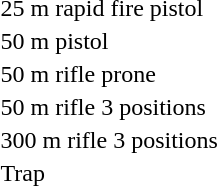<table>
<tr>
<td>25 m rapid fire pistol</td>
<td></td>
<td></td>
<td></td>
</tr>
<tr>
<td>50 m pistol</td>
<td></td>
<td></td>
<td></td>
</tr>
<tr>
<td>50 m rifle prone</td>
<td></td>
<td></td>
<td></td>
</tr>
<tr>
<td>50 m rifle 3 positions</td>
<td></td>
<td></td>
<td></td>
</tr>
<tr>
<td>300 m rifle 3 positions</td>
<td></td>
<td></td>
<td></td>
</tr>
<tr>
<td>Trap</td>
<td></td>
<td></td>
<td></td>
</tr>
</table>
